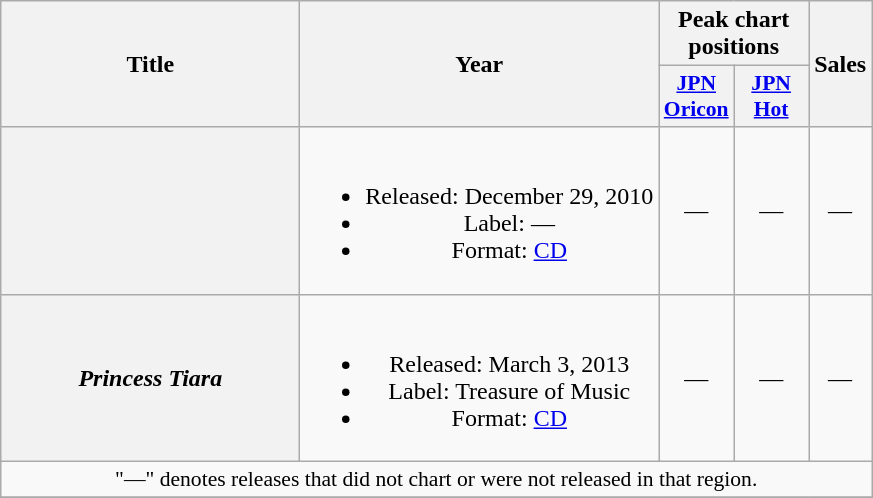<table class="wikitable plainrowheaders" style="text-align:center;">
<tr>
<th scope="col" rowspan="2" style="width:12em;">Title</th>
<th scope="col" rowspan="2">Year</th>
<th scope="col" colspan="2">Peak chart positions</th>
<th scope="col" rowspan="2">Sales</th>
</tr>
<tr>
<th scope="col" style="width:3em;font-size:90%;"><a href='#'>JPN<br>Oricon</a></th>
<th scope="col" style="width:3em;font-size:90%;"><a href='#'>JPN<br>Hot</a></th>
</tr>
<tr>
<th scope="row"></th>
<td><br><ul><li>Released: December 29, 2010</li><li>Label: —</li><li>Format: <a href='#'>CD</a></li></ul></td>
<td>—</td>
<td>—</td>
<td>—</td>
</tr>
<tr>
<th scope="row"><em>Princess Tiara</em></th>
<td><br><ul><li>Released: March 3, 2013</li><li>Label: Treasure of Music</li><li>Format: <a href='#'>CD</a></li></ul></td>
<td>—</td>
<td>—</td>
<td>—</td>
</tr>
<tr>
<td colspan="5" style="font-size:90%;">"—" denotes releases that did not chart or were not released in that region.</td>
</tr>
<tr>
</tr>
</table>
